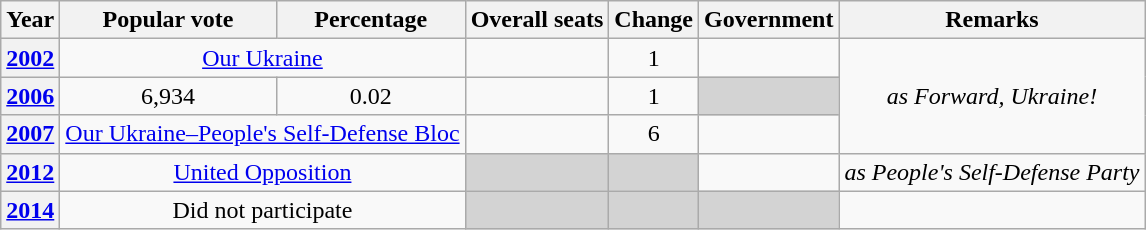<table class="wikitable" style="text-align:center">
<tr>
<th>Year</th>
<th>Popular vote</th>
<th>Percentage</th>
<th>Overall seats</th>
<th>Change</th>
<th>Government</th>
<th>Remarks</th>
</tr>
<tr>
<th><a href='#'>2002</a></th>
<td colspan=2><a href='#'>Our Ukraine</a></td>
<td></td>
<td> 1</td>
<td></td>
<td rowspan=3><em>as Forward, Ukraine!</em></td>
</tr>
<tr>
<th><a href='#'>2006</a></th>
<td>6,934</td>
<td>0.02</td>
<td></td>
<td> 1</td>
<td bgcolor="lightgrey"></td>
</tr>
<tr>
<th><a href='#'>2007</a></th>
<td colspan=2><a href='#'>Our Ukraine–People's Self-Defense Bloc</a></td>
<td></td>
<td> 6</td>
<td></td>
</tr>
<tr>
<th><a href='#'>2012</a></th>
<td colspan=2><a href='#'>United Opposition</a></td>
<td bgcolor="lightgrey"></td>
<td bgcolor="lightgrey"></td>
<td></td>
<td><em>as People's Self-Defense Party</em></td>
</tr>
<tr>
<th><a href='#'>2014</a></th>
<td colspan=2>Did not participate</td>
<td bgcolor="lightgrey"></td>
<td bgcolor="lightgrey"></td>
<td bgcolor="lightgrey"></td>
<td></td>
</tr>
</table>
